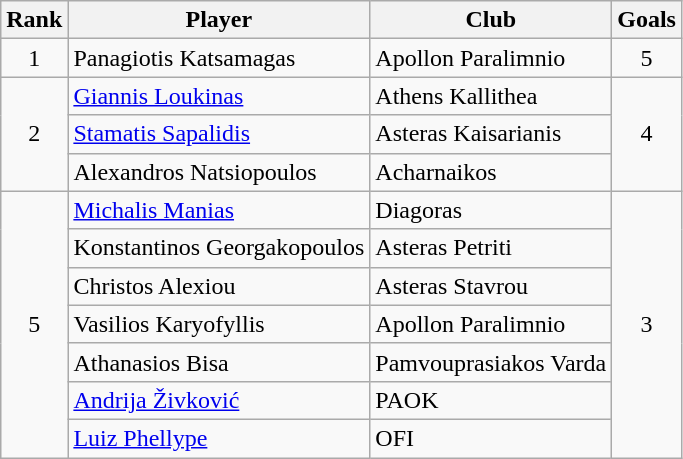<table class="wikitable sortable" style="text-align:center">
<tr>
<th>Rank</th>
<th>Player</th>
<th>Club</th>
<th>Goals</th>
</tr>
<tr>
<td>1</td>
<td align="left"> Panagiotis Katsamagas</td>
<td align="left">Apollon Paralimnio</td>
<td>5</td>
</tr>
<tr>
<td rowspan=3>2</td>
<td align="left"> <a href='#'>Giannis Loukinas</a></td>
<td align="left">Athens Kallithea</td>
<td rowspan=3>4</td>
</tr>
<tr>
<td align="left"> <a href='#'>Stamatis Sapalidis</a></td>
<td align="left">Asteras Kaisarianis</td>
</tr>
<tr>
<td align="left"> Alexandros Natsiopoulos</td>
<td align="left">Acharnaikos</td>
</tr>
<tr>
<td rowspan=7>5</td>
<td align="left"> <a href='#'>Michalis Manias</a></td>
<td align="left">Diagoras</td>
<td rowspan=7>3</td>
</tr>
<tr>
<td align="left"> Konstantinos Georgakopoulos</td>
<td align="left">Asteras Petriti</td>
</tr>
<tr>
<td align="left"> Christos Alexiou</td>
<td align="left">Asteras Stavrou</td>
</tr>
<tr>
<td align="left"> Vasilios Karyofyllis</td>
<td align="left">Apollon Paralimnio</td>
</tr>
<tr>
<td align="left"> Athanasios Bisa</td>
<td align="left">Pamvouprasiakos Varda</td>
</tr>
<tr>
<td align="left"> <a href='#'>Andrija Živković</a></td>
<td align="left">PAOK</td>
</tr>
<tr>
<td align="left"> <a href='#'>Luiz Phellype</a></td>
<td align="left">OFI</td>
</tr>
</table>
